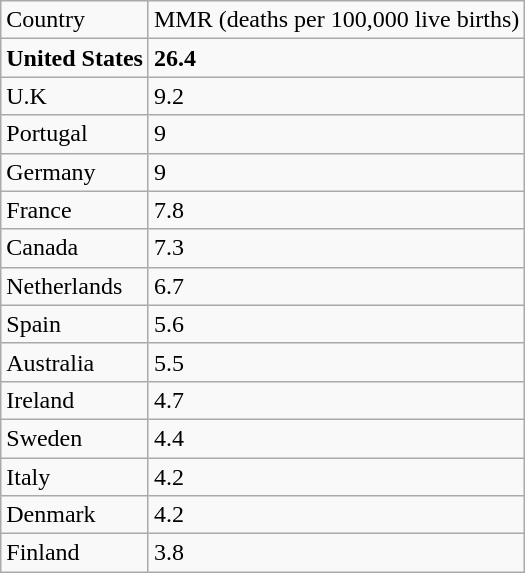<table class="wikitable">
<tr>
<td>Country</td>
<td>MMR (deaths per 100,000 live births)</td>
</tr>
<tr>
<td><strong>United States</strong></td>
<td><strong>26.4</strong></td>
</tr>
<tr>
<td>U.K</td>
<td>9.2</td>
</tr>
<tr>
<td>Portugal</td>
<td>9</td>
</tr>
<tr>
<td>Germany</td>
<td>9</td>
</tr>
<tr>
<td>France</td>
<td>7.8</td>
</tr>
<tr>
<td>Canada</td>
<td>7.3</td>
</tr>
<tr>
<td>Netherlands</td>
<td>6.7</td>
</tr>
<tr>
<td>Spain</td>
<td>5.6</td>
</tr>
<tr>
<td>Australia</td>
<td>5.5</td>
</tr>
<tr>
<td>Ireland</td>
<td>4.7</td>
</tr>
<tr>
<td>Sweden</td>
<td>4.4</td>
</tr>
<tr>
<td>Italy</td>
<td>4.2</td>
</tr>
<tr>
<td>Denmark</td>
<td>4.2</td>
</tr>
<tr>
<td>Finland</td>
<td>3.8</td>
</tr>
</table>
